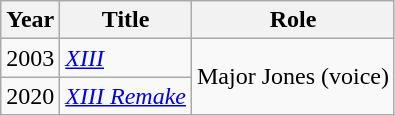<table class="wikitable">
<tr>
<th>Year</th>
<th>Title</th>
<th>Role</th>
</tr>
<tr>
<td>2003</td>
<td><em><a href='#'>XIII</a></em></td>
<td rowspan="2">Major Jones (voice)</td>
</tr>
<tr>
<td>2020</td>
<td><em><a href='#'>XIII Remake</a></em></td>
</tr>
</table>
